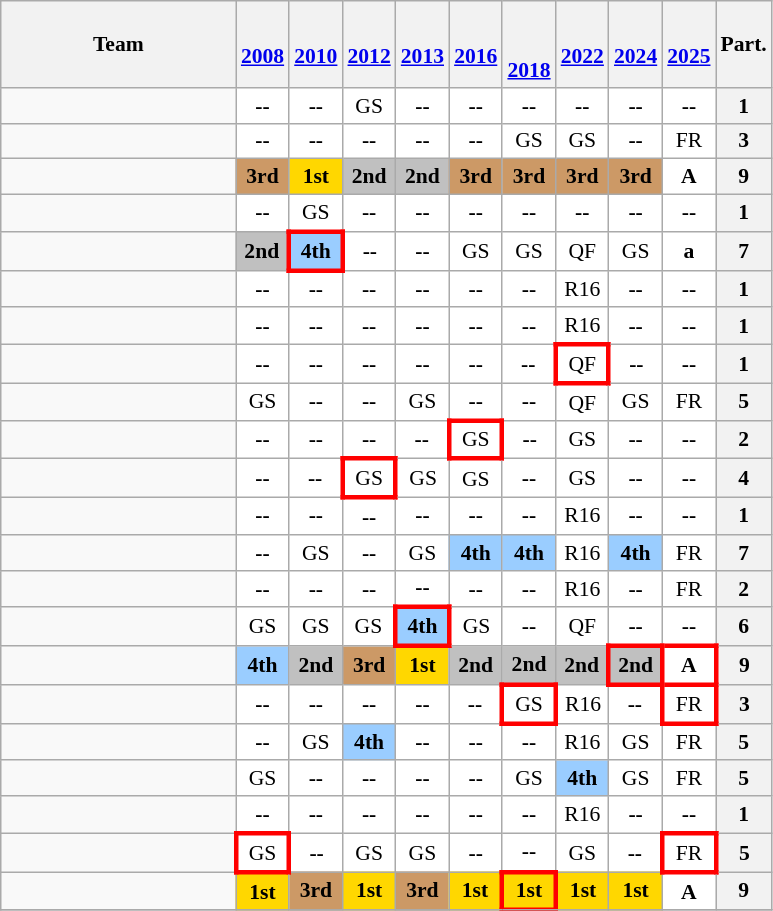<table class="wikitable" style="text-align:center; font-size:90%">
<tr>
<th width=150>Team</th>
<th><br><a href='#'>2008</a></th>
<th><br><a href='#'>2010</a></th>
<th><br><a href='#'>2012</a></th>
<th><br><a href='#'>2013</a></th>
<th><br><a href='#'>2016</a></th>
<th><br><br><a href='#'>2018</a></th>
<th><br><a href='#'>2022</a></th>
<th><br><a href='#'>2024</a></th>
<th><br> <a href='#'>2025</a></th>
<th>Part.</th>
</tr>
<tr>
<td align=left></td>
<td bgcolor=#ffffff><strong>--</strong></td>
<td bgcolor=#ffffff><strong>--</strong></td>
<td bgcolor=#ffffff>GS</td>
<td bgcolor=#ffffff><strong>--</strong></td>
<td bgcolor=#ffffff><strong>--</strong></td>
<td bgcolor=#ffffff><strong>--</strong></td>
<td bgcolor=#ffffff><strong>--</strong></td>
<td bgcolor=#ffffff><strong>--</strong></td>
<td bgcolor=#ffffff><strong>--</strong></td>
<th>1</th>
</tr>
<tr>
<td align=left></td>
<td bgcolor=#ffffff><strong>--</strong></td>
<td bgcolor=#ffffff><strong>--</strong></td>
<td bgcolor=#ffffff><strong>--</strong></td>
<td bgcolor=#ffffff><strong>--</strong></td>
<td bgcolor=#ffffff><strong>--</strong></td>
<td bgcolor=#ffffff>GS</td>
<td bgcolor=#ffffff>GS</td>
<td bgcolor=#ffffff><strong>--</strong></td>
<td bgcolor=#ffffff>FR</td>
<th>3</th>
</tr>
<tr>
<td align=left></td>
<td bgcolor=#cc9966><strong>3rd</strong></td>
<td bgcolor=gold><strong>1st</strong></td>
<td bgcolor=silver><strong>2nd</strong></td>
<td bgcolor=silver><strong>2nd</strong></td>
<td bgcolor=#cc9966><strong>3rd</strong></td>
<td bgcolor=#cc9966><strong>3rd</strong></td>
<td bgcolor=#cc9966><strong>3rd</strong></td>
<td bgcolor=#cc9966><strong>3rd</strong></td>
<td bgcolor=#ffffff><strong>A</strong></td>
<th>9</th>
</tr>
<tr>
<td align=left></td>
<td bgcolor=#ffffff><strong>--</strong></td>
<td bgcolor=#ffffff>GS</td>
<td bgcolor=#ffffff><strong>--</strong></td>
<td bgcolor=#ffffff><strong>--</strong></td>
<td bgcolor=#ffffff><strong>--</strong></td>
<td bgcolor=#ffffff><strong>--</strong></td>
<td bgcolor=#ffffff><strong>--</strong></td>
<td bgcolor=#ffffff><strong>--</strong></td>
<td bgcolor=#ffffff><strong>--</strong></td>
<th>1</th>
</tr>
<tr>
<td align=left></td>
<td bgcolor=silver><strong>2nd</strong></td>
<td style="border: 3px solid red" bgcolor=#9acdff><strong>4th</strong></td>
<td bgcolor=#ffffff><strong>--</strong></td>
<td bgcolor=#ffffff><strong>--</strong></td>
<td bgcolor=#ffffff>GS</td>
<td bgcolor=#ffffff>GS</td>
<td bgcolor=#ffffff>QF</td>
<td bgcolor=#ffffff>GS</td>
<td bgcolor=#ffffff><strong>a</strong></td>
<th>7</th>
</tr>
<tr>
<td align=left></td>
<td bgcolor=#ffffff><strong>--</strong></td>
<td bgcolor=#ffffff><strong>--</strong></td>
<td bgcolor=#ffffff><strong>--</strong></td>
<td bgcolor=#ffffff><strong>--</strong></td>
<td bgcolor=#ffffff><strong>--</strong></td>
<td bgcolor=#ffffff><strong>--</strong></td>
<td bgcolor=#ffffff>R16</td>
<td bgcolor=#ffffff><strong>--</strong></td>
<td bgcolor=#ffffff><strong>--</strong></td>
<th>1</th>
</tr>
<tr>
<td align=left></td>
<td bgcolor=#ffffff><strong>--</strong></td>
<td bgcolor=#ffffff><strong>--</strong></td>
<td bgcolor=#ffffff><strong>--</strong></td>
<td bgcolor=#ffffff><strong>--</strong></td>
<td bgcolor=#ffffff><strong>--</strong></td>
<td bgcolor=#ffffff><strong>--</strong></td>
<td bgcolor=#ffffff>R16</td>
<td bgcolor=#ffffff><strong>--</strong></td>
<td bgcolor=#ffffff><strong>--</strong></td>
<th>1</th>
</tr>
<tr>
<td align=left></td>
<td bgcolor=#ffffff><strong>--</strong></td>
<td bgcolor=#ffffff><strong>--</strong></td>
<td bgcolor=#ffffff><strong>--</strong></td>
<td bgcolor=#ffffff><strong>--</strong></td>
<td bgcolor=#ffffff><strong>--</strong></td>
<td bgcolor=#ffffff><strong>--</strong></td>
<td style="border: 3px solid red" bgcolor=#ffffff>QF</td>
<td bgcolor=#ffffff><strong>--</strong></td>
<td bgcolor=#ffffff><strong>--</strong></td>
<th>1</th>
</tr>
<tr>
<td align=left></td>
<td bgcolor=#ffffff>GS</td>
<td bgcolor=#ffffff><strong>--</strong></td>
<td bgcolor=#ffffff><strong>--</strong></td>
<td bgcolor=#ffffff>GS</td>
<td bgcolor=#ffffff><strong>--</strong></td>
<td bgcolor=#ffffff><strong>--</strong></td>
<td bgcolor=#ffffff>QF</td>
<td bgcolor=#ffffff>GS</td>
<td bgcolor=#ffffff>FR</td>
<th>5</th>
</tr>
<tr>
<td align=left></td>
<td bgcolor=#ffffff><strong>--</strong></td>
<td bgcolor=#ffffff><strong>--</strong></td>
<td bgcolor=#ffffff><strong>--</strong></td>
<td bgcolor=#ffffff><strong>--</strong></td>
<td style="border: 3px solid red" bgcolor=#ffffff>GS</td>
<td bgcolor=#ffffff><strong>--</strong></td>
<td bgcolor=#ffffff>GS</td>
<td bgcolor=#ffffff><strong>--</strong></td>
<td bgcolor=#ffffff><strong>--</strong></td>
<th>2</th>
</tr>
<tr>
<td align=left></td>
<td bgcolor=#ffffff><strong>--</strong></td>
<td bgcolor=#ffffff><strong>--</strong></td>
<td style="border: 3px solid red" bgcolor=#ffffff>GS</td>
<td bgcolor=#ffffff>GS</td>
<td bgcolor=#ffffff>GS</td>
<td bgcolor=#ffffff><strong>--</strong></td>
<td bgcolor=#ffffff>GS</td>
<td bgcolor=#ffffff><strong>--</strong></td>
<td bgcolor=#ffffff><strong>--</strong></td>
<th>4</th>
</tr>
<tr>
<td align=left></td>
<td bgcolor=#ffffff><strong>--</strong></td>
<td bgcolor=#ffffff><strong>--</strong></td>
<td bgcolor=#ffffff><strong>--</strong></td>
<td bgcolor=#ffffff><strong>--</strong></td>
<td bgcolor=#ffffff><strong>--</strong></td>
<td bgcolor=#ffffff><strong>--</strong></td>
<td bgcolor=#ffffff>R16</td>
<td bgcolor=#ffffff><strong>--</strong></td>
<td bgcolor=#ffffff><strong>--</strong></td>
<th>1</th>
</tr>
<tr>
<td align=left></td>
<td bgcolor=#ffffff><strong>--</strong></td>
<td bgcolor=#ffffff>GS</td>
<td bgcolor=#ffffff><strong>--</strong></td>
<td bgcolor=#ffffff>GS</td>
<td bgcolor=#9acdff><strong>4th</strong></td>
<td bgcolor=#9acdff><strong>4th</strong></td>
<td bgcolor=#ffffff>R16</td>
<td bgcolor=#9acdff><strong>4th</strong></td>
<td bgcolor=#ffffff>FR</td>
<th>7</th>
</tr>
<tr>
<td align=left></td>
<td bgcolor=#ffffff><strong>--</strong></td>
<td bgcolor=#ffffff><strong>--</strong></td>
<td bgcolor=#ffffff><strong>--</strong></td>
<td bgcolor=#ffffff><strong>--</strong></td>
<td bgcolor=#ffffff><strong>--</strong></td>
<td bgcolor=#ffffff><strong>--</strong></td>
<td bgcolor=#ffffff>R16</td>
<td bgcolor=#ffffff><strong>--</strong></td>
<td bgcolor=#ffffff>FR</td>
<th>2</th>
</tr>
<tr>
<td align=left></td>
<td bgcolor=#ffffff>GS</td>
<td bgcolor=#ffffff>GS</td>
<td bgcolor=#ffffff>GS</td>
<td style="border: 3px solid red" bgcolor=#9acdff><strong>4th</strong></td>
<td bgcolor=#ffffff>GS</td>
<td bgcolor=#ffffff><strong>--</strong></td>
<td bgcolor=#ffffff>QF</td>
<td bgcolor=#ffffff><strong>--</strong></td>
<td bgcolor=#ffffff><strong>--</strong></td>
<th>6</th>
</tr>
<tr>
<td align=left></td>
<td bgcolor=#9acdff><strong>4th</strong></td>
<td bgcolor=silver><strong>2nd</strong></td>
<td bgcolor=#cc9966><strong>3rd</strong></td>
<td bgcolor=gold><strong>1st</strong></td>
<td bgcolor=silver><strong>2nd</strong></td>
<td bgcolor=silver><strong>2nd</strong></td>
<td bgcolor=silver><strong>2nd</strong></td>
<td style="border: 3px solid red" bgcolor=silver><strong>2nd</strong></td>
<td style="border: 3px solid red" bgcolor=#ffffff><strong>A</strong></td>
<th>9</th>
</tr>
<tr>
<td align=left></td>
<td bgcolor=#ffffff><strong>--</strong></td>
<td bgcolor=#ffffff><strong>--</strong></td>
<td bgcolor=#ffffff><strong>--</strong></td>
<td bgcolor=#ffffff><strong>--</strong></td>
<td bgcolor=#ffffff><strong>--</strong></td>
<td style="border: 3px solid red" bgcolor=#ffffff>GS</td>
<td bgcolor=#ffffff>R16</td>
<td bgcolor=#ffffff><strong>--</strong></td>
<td style="border: 3px solid red" bgcolor=#ffffff>FR</td>
<th>3</th>
</tr>
<tr>
<td align=left></td>
<td bgcolor=#ffffff><strong>--</strong></td>
<td bgcolor=#ffffff>GS</td>
<td bgcolor=#9acdff><strong>4th</strong></td>
<td bgcolor=#ffffff><strong>--</strong></td>
<td bgcolor=#ffffff><strong>--</strong></td>
<td bgcolor=#ffffff><strong>--</strong></td>
<td bgcolor=#ffffff>R16</td>
<td bgcolor=#ffffff>GS</td>
<td bgcolor=#ffffff>FR</td>
<th>5</th>
</tr>
<tr>
<td align=left></td>
<td bgcolor=#ffffff>GS</td>
<td bgcolor=#ffffff><strong>--</strong></td>
<td bgcolor=#ffffff><strong>--</strong></td>
<td bgcolor=#ffffff><strong>--</strong></td>
<td bgcolor=#ffffff><strong>--</strong></td>
<td bgcolor=#ffffff>GS</td>
<td bgcolor=#9acdff><strong>4th</strong></td>
<td bgcolor=#ffffff>GS</td>
<td bgcolor=#ffffff>FR</td>
<th>5</th>
</tr>
<tr>
<td align=left></td>
<td bgcolor=#ffffff><strong>--</strong></td>
<td bgcolor=#ffffff><strong>--</strong></td>
<td bgcolor=#ffffff><strong>--</strong></td>
<td bgcolor=#ffffff><strong>--</strong></td>
<td bgcolor=#ffffff><strong>--</strong></td>
<td bgcolor=#ffffff><strong>--</strong></td>
<td bgcolor=#ffffff>R16</td>
<td bgcolor=#ffffff><strong>--</strong></td>
<td bgcolor=#ffffff><strong>--</strong></td>
<th>1</th>
</tr>
<tr>
<td align=left></td>
<td style="border: 3px solid red" bgcolor=#ffffff>GS</td>
<td bgcolor=#ffffff><strong>--</strong></td>
<td bgcolor=#ffffff>GS</td>
<td bgcolor=#ffffff>GS</td>
<td bgcolor=#ffffff><strong>--</strong></td>
<td bgcolor=#ffffff><strong>--</strong></td>
<td bgcolor=#ffffff>GS</td>
<td bgcolor=#ffffff><strong>--</strong></td>
<td style="border: 3px solid red" bgcolor=#ffffff>FR</td>
<th>5</th>
</tr>
<tr>
<td align=left></td>
<td bgcolor=gold><strong>1st</strong></td>
<td bgcolor=#cc9966><strong>3rd</strong></td>
<td bgcolor=gold><strong>1st</strong></td>
<td bgcolor=#cc9966><strong>3rd</strong></td>
<td bgcolor=gold><strong>1st</strong></td>
<td style="border: 3px solid red" bgcolor=Gold><strong>1st</strong></td>
<td bgcolor=gold><strong>1st</strong></td>
<td bgcolor=gold><strong>1st</strong></td>
<td bgcolor=#ffffff><strong>A</strong></td>
<th>9</th>
</tr>
<tr>
</tr>
</table>
